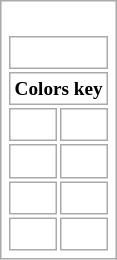<table class="wikitable floatright" style="background: none";>
<tr>
<td><br><table class="floatright" style="font-size: 80%";>
<tr>
<td colspan=3><br>
</td>
</tr>
<tr>
<td colspan=3 bgcolor=#FFFFFFFF><strong>Colors key</strong></td>
</tr>
<tr>
<td bgcolor=#FFFFFFFF><br></td>
<td bgcolor=#FFFFFFFF><br></td>
</tr>
<tr>
<td bgcolor=#FFFFFFFF><br></td>
<td bgcolor=#FFFFFFFF><br></td>
</tr>
<tr>
<td bgcolor=#FFFFFFFF><br></td>
<td bgcolor=#FFFFFFFF><br></td>
</tr>
<tr>
<td bgcolor=#FFFFFFFF><br></td>
<td bgcolor=#FFFFFFFF><br></td>
</tr>
</table>
</td>
</tr>
</table>
